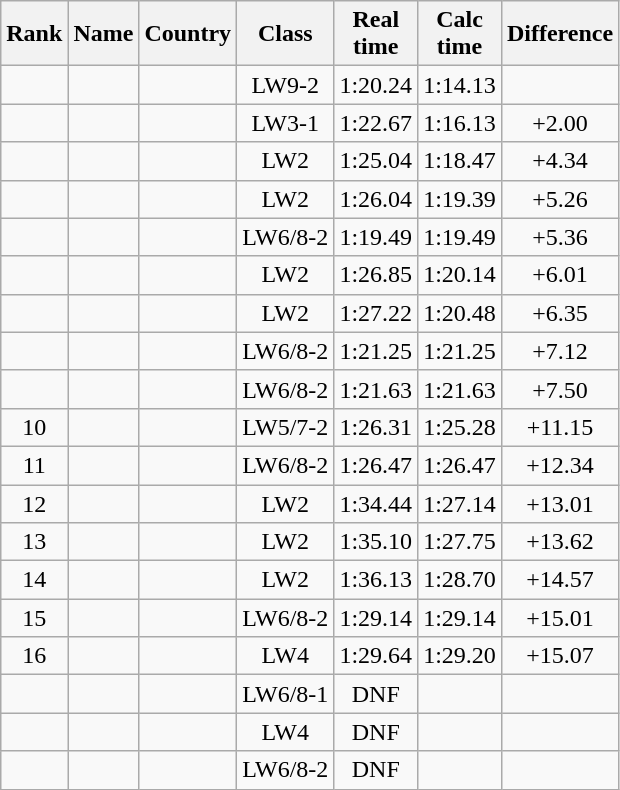<table class="wikitable sortable" style="text-align:center">
<tr>
<th>Rank</th>
<th>Name</th>
<th>Country</th>
<th>Class</th>
<th>Real<br>time</th>
<th>Calc<br>time</th>
<th Class="unsortable">Difference</th>
</tr>
<tr>
<td></td>
<td align=left></td>
<td align=left></td>
<td>LW9-2</td>
<td>1:20.24</td>
<td>1:14.13</td>
<td></td>
</tr>
<tr>
<td></td>
<td align=left></td>
<td align=left></td>
<td>LW3-1</td>
<td>1:22.67</td>
<td>1:16.13</td>
<td>+2.00</td>
</tr>
<tr>
<td></td>
<td align=left></td>
<td align=left></td>
<td>LW2</td>
<td>1:25.04</td>
<td>1:18.47</td>
<td>+4.34</td>
</tr>
<tr>
<td></td>
<td align=left></td>
<td align=left></td>
<td>LW2</td>
<td>1:26.04</td>
<td>1:19.39</td>
<td>+5.26</td>
</tr>
<tr>
<td></td>
<td align=left></td>
<td align=left></td>
<td>LW6/8-2</td>
<td>1:19.49</td>
<td>1:19.49</td>
<td>+5.36</td>
</tr>
<tr>
<td></td>
<td align=left></td>
<td align=left></td>
<td>LW2</td>
<td>1:26.85</td>
<td>1:20.14</td>
<td>+6.01</td>
</tr>
<tr>
<td></td>
<td align=left></td>
<td align=left></td>
<td>LW2</td>
<td>1:27.22</td>
<td>1:20.48</td>
<td>+6.35</td>
</tr>
<tr>
<td></td>
<td align=left></td>
<td align=left></td>
<td>LW6/8-2</td>
<td>1:21.25</td>
<td>1:21.25</td>
<td>+7.12</td>
</tr>
<tr>
<td></td>
<td align=left></td>
<td align=left></td>
<td>LW6/8-2</td>
<td>1:21.63</td>
<td>1:21.63</td>
<td>+7.50</td>
</tr>
<tr>
<td>10</td>
<td align=left></td>
<td align=left></td>
<td>LW5/7-2</td>
<td>1:26.31</td>
<td>1:25.28</td>
<td>+11.15</td>
</tr>
<tr>
<td>11</td>
<td align=left></td>
<td align=left></td>
<td>LW6/8-2</td>
<td>1:26.47</td>
<td>1:26.47</td>
<td>+12.34</td>
</tr>
<tr>
<td>12</td>
<td align=left></td>
<td align=left></td>
<td>LW2</td>
<td>1:34.44</td>
<td>1:27.14</td>
<td>+13.01</td>
</tr>
<tr>
<td>13</td>
<td align=left></td>
<td align=left></td>
<td>LW2</td>
<td>1:35.10</td>
<td>1:27.75</td>
<td>+13.62</td>
</tr>
<tr>
<td>14</td>
<td align=left></td>
<td align=left></td>
<td>LW2</td>
<td>1:36.13</td>
<td>1:28.70</td>
<td>+14.57</td>
</tr>
<tr>
<td>15</td>
<td align=left></td>
<td align=left></td>
<td>LW6/8-2</td>
<td>1:29.14</td>
<td>1:29.14</td>
<td>+15.01</td>
</tr>
<tr>
<td>16</td>
<td align=left></td>
<td align=left></td>
<td>LW4</td>
<td>1:29.64</td>
<td>1:29.20</td>
<td>+15.07</td>
</tr>
<tr>
<td></td>
<td align=left></td>
<td align=left></td>
<td>LW6/8-1</td>
<td>DNF</td>
<td></td>
<td></td>
</tr>
<tr>
<td></td>
<td align=left></td>
<td align=left></td>
<td>LW4</td>
<td>DNF</td>
<td></td>
<td></td>
</tr>
<tr>
<td></td>
<td align=left></td>
<td align=left></td>
<td>LW6/8-2</td>
<td>DNF</td>
<td></td>
<td></td>
</tr>
</table>
